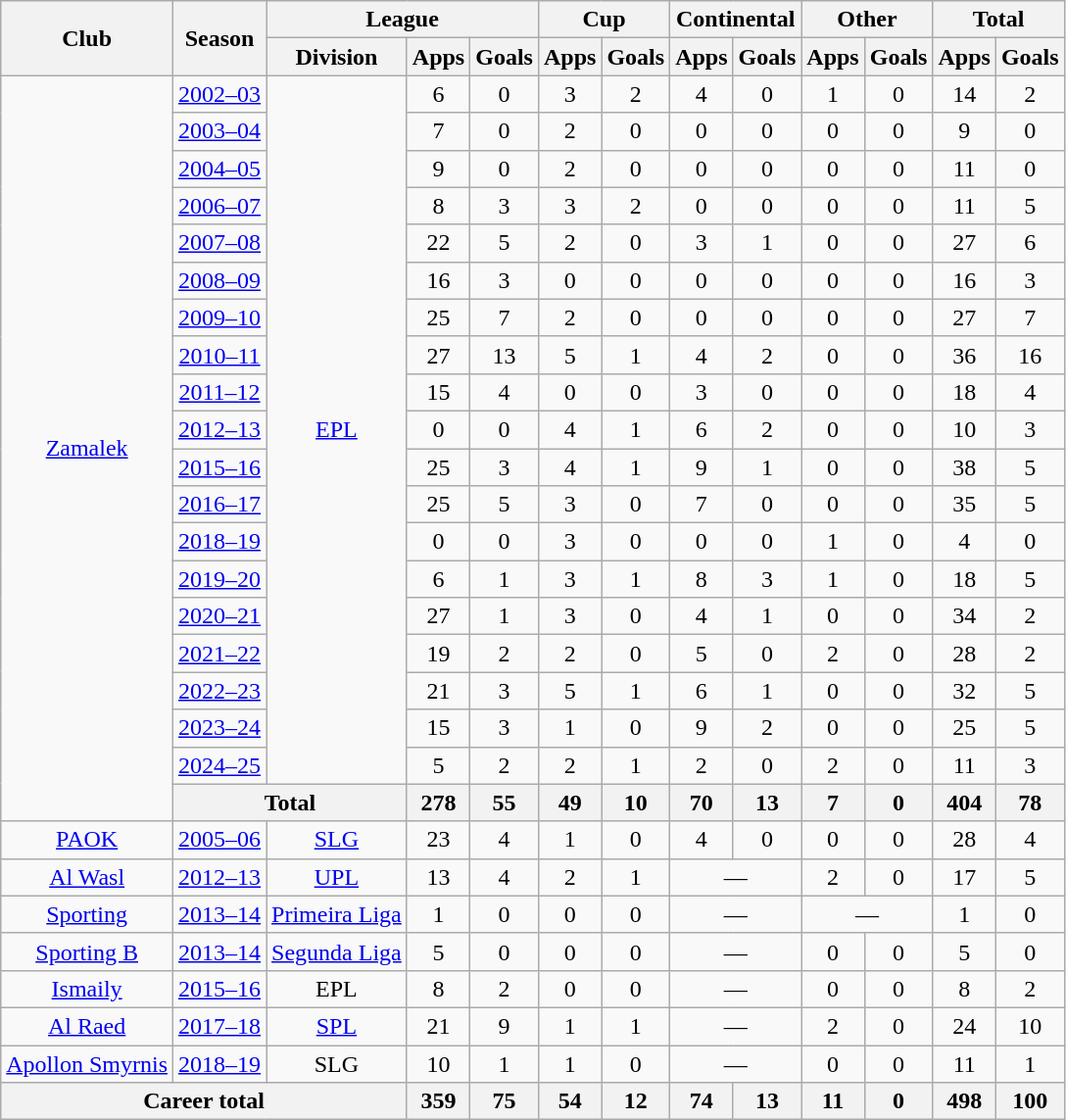<table class="wikitable" style="text-align:center">
<tr>
<th rowspan="2">Club</th>
<th rowspan="2">Season</th>
<th colspan="3">League</th>
<th colspan="2">Cup</th>
<th colspan="2">Continental</th>
<th colspan="2">Other</th>
<th colspan="2">Total</th>
</tr>
<tr>
<th>Division</th>
<th>Apps</th>
<th>Goals</th>
<th>Apps</th>
<th>Goals</th>
<th>Apps</th>
<th>Goals</th>
<th>Apps</th>
<th>Goals</th>
<th>Apps</th>
<th>Goals</th>
</tr>
<tr>
<td rowspan="20"><a href='#'>Zamalek</a></td>
<td><a href='#'>2002–03</a></td>
<td rowspan="19"><a href='#'>EPL</a></td>
<td>6</td>
<td>0</td>
<td>3</td>
<td>2</td>
<td>4</td>
<td>0</td>
<td>1</td>
<td>0</td>
<td>14</td>
<td>2</td>
</tr>
<tr>
<td><a href='#'>2003–04</a></td>
<td>7</td>
<td>0</td>
<td>2</td>
<td>0</td>
<td>0</td>
<td>0</td>
<td>0</td>
<td>0</td>
<td>9</td>
<td>0</td>
</tr>
<tr>
<td><a href='#'>2004–05</a></td>
<td>9</td>
<td>0</td>
<td>2</td>
<td>0</td>
<td>0</td>
<td>0</td>
<td>0</td>
<td>0</td>
<td>11</td>
<td>0</td>
</tr>
<tr>
<td><a href='#'>2006–07</a></td>
<td>8</td>
<td>3</td>
<td>3</td>
<td>2</td>
<td>0</td>
<td>0</td>
<td>0</td>
<td>0</td>
<td>11</td>
<td>5</td>
</tr>
<tr>
<td><a href='#'>2007–08</a></td>
<td>22</td>
<td>5</td>
<td>2</td>
<td>0</td>
<td>3</td>
<td>1</td>
<td>0</td>
<td>0</td>
<td>27</td>
<td>6</td>
</tr>
<tr>
<td><a href='#'>2008–09</a></td>
<td>16</td>
<td>3</td>
<td>0</td>
<td>0</td>
<td>0</td>
<td>0</td>
<td>0</td>
<td>0</td>
<td>16</td>
<td>3</td>
</tr>
<tr>
<td><a href='#'>2009–10</a></td>
<td>25</td>
<td>7</td>
<td>2</td>
<td>0</td>
<td>0</td>
<td>0</td>
<td>0</td>
<td>0</td>
<td>27</td>
<td>7</td>
</tr>
<tr>
<td><a href='#'>2010–11</a></td>
<td>27</td>
<td>13</td>
<td>5</td>
<td>1</td>
<td>4</td>
<td>2</td>
<td>0</td>
<td>0</td>
<td>36</td>
<td>16</td>
</tr>
<tr>
<td><a href='#'>2011–12</a></td>
<td>15</td>
<td>4</td>
<td>0</td>
<td>0</td>
<td>3</td>
<td>0</td>
<td>0</td>
<td>0</td>
<td>18</td>
<td>4</td>
</tr>
<tr>
<td><a href='#'>2012–13</a></td>
<td>0</td>
<td>0</td>
<td>4</td>
<td>1</td>
<td>6</td>
<td>2</td>
<td>0</td>
<td>0</td>
<td>10</td>
<td>3</td>
</tr>
<tr>
<td><a href='#'>2015–16</a></td>
<td>25</td>
<td>3</td>
<td>4</td>
<td>1</td>
<td>9</td>
<td>1</td>
<td>0</td>
<td>0</td>
<td>38</td>
<td>5</td>
</tr>
<tr>
<td><a href='#'>2016–17</a></td>
<td>25</td>
<td>5</td>
<td>3</td>
<td>0</td>
<td>7</td>
<td>0</td>
<td>0</td>
<td>0</td>
<td>35</td>
<td>5</td>
</tr>
<tr>
<td><a href='#'>2018–19</a></td>
<td>0</td>
<td>0</td>
<td>3</td>
<td>0</td>
<td>0</td>
<td>0</td>
<td>1</td>
<td>0</td>
<td>4</td>
<td>0</td>
</tr>
<tr>
<td><a href='#'>2019–20</a></td>
<td>6</td>
<td>1</td>
<td>3</td>
<td>1</td>
<td>8</td>
<td>3</td>
<td>1</td>
<td>0</td>
<td>18</td>
<td>5</td>
</tr>
<tr>
<td><a href='#'>2020–21</a></td>
<td>27</td>
<td>1</td>
<td>3</td>
<td>0</td>
<td>4</td>
<td>1</td>
<td>0</td>
<td>0</td>
<td>34</td>
<td>2</td>
</tr>
<tr>
<td><a href='#'>2021–22</a></td>
<td>19</td>
<td>2</td>
<td>2</td>
<td>0</td>
<td>5</td>
<td>0</td>
<td>2</td>
<td>0</td>
<td>28</td>
<td>2</td>
</tr>
<tr>
<td><a href='#'>2022–23</a></td>
<td>21</td>
<td>3</td>
<td>5</td>
<td>1</td>
<td>6</td>
<td>1</td>
<td>0</td>
<td>0</td>
<td>32</td>
<td>5</td>
</tr>
<tr>
<td><a href='#'>2023–24</a></td>
<td>15</td>
<td>3</td>
<td>1</td>
<td>0</td>
<td>9</td>
<td>2</td>
<td>0</td>
<td>0</td>
<td>25</td>
<td>5</td>
</tr>
<tr>
<td><a href='#'>2024–25</a></td>
<td>5</td>
<td>2</td>
<td>2</td>
<td>1</td>
<td>2</td>
<td>0</td>
<td>2</td>
<td>0</td>
<td>11</td>
<td>3</td>
</tr>
<tr>
<th colspan="2">Total</th>
<th>278</th>
<th>55</th>
<th>49</th>
<th>10</th>
<th>70</th>
<th>13</th>
<th>7</th>
<th>0</th>
<th>404</th>
<th>78</th>
</tr>
<tr>
<td><a href='#'>PAOK</a></td>
<td><a href='#'>2005–06</a></td>
<td><a href='#'>SLG</a></td>
<td>23</td>
<td>4</td>
<td>1</td>
<td>0</td>
<td>4</td>
<td>0</td>
<td>0</td>
<td>0</td>
<td>28</td>
<td>4</td>
</tr>
<tr>
<td><a href='#'>Al Wasl</a></td>
<td><a href='#'>2012–13</a></td>
<td><a href='#'>UPL</a></td>
<td>13</td>
<td>4</td>
<td>2</td>
<td>1</td>
<td colspan="2">—</td>
<td>2</td>
<td>0</td>
<td>17</td>
<td>5</td>
</tr>
<tr>
<td><a href='#'>Sporting</a></td>
<td><a href='#'>2013–14</a></td>
<td><a href='#'>Primeira Liga</a></td>
<td>1</td>
<td>0</td>
<td>0</td>
<td>0</td>
<td colspan="2">—</td>
<td colspan="2">—</td>
<td>1</td>
<td>0</td>
</tr>
<tr>
<td><a href='#'>Sporting B</a></td>
<td><a href='#'>2013–14</a></td>
<td><a href='#'>Segunda Liga</a></td>
<td>5</td>
<td>0</td>
<td>0</td>
<td>0</td>
<td colspan="2">—</td>
<td>0</td>
<td>0</td>
<td>5</td>
<td>0</td>
</tr>
<tr>
<td><a href='#'>Ismaily</a></td>
<td><a href='#'>2015–16</a></td>
<td>EPL</td>
<td>8</td>
<td>2</td>
<td>0</td>
<td>0</td>
<td colspan="2">—</td>
<td>0</td>
<td>0</td>
<td>8</td>
<td>2</td>
</tr>
<tr>
<td><a href='#'>Al Raed</a></td>
<td><a href='#'>2017–18</a></td>
<td><a href='#'>SPL</a></td>
<td>21</td>
<td>9</td>
<td>1</td>
<td>1</td>
<td colspan="2">—</td>
<td>2</td>
<td>0</td>
<td>24</td>
<td>10</td>
</tr>
<tr>
<td><a href='#'>Apollon Smyrnis</a></td>
<td><a href='#'>2018–19</a></td>
<td>SLG</td>
<td>10</td>
<td>1</td>
<td>1</td>
<td>0</td>
<td colspan="2">—</td>
<td>0</td>
<td>0</td>
<td>11</td>
<td>1</td>
</tr>
<tr>
<th colspan="3">Career total</th>
<th>359</th>
<th>75</th>
<th>54</th>
<th>12</th>
<th>74</th>
<th>13</th>
<th>11</th>
<th>0</th>
<th>498</th>
<th>100</th>
</tr>
</table>
